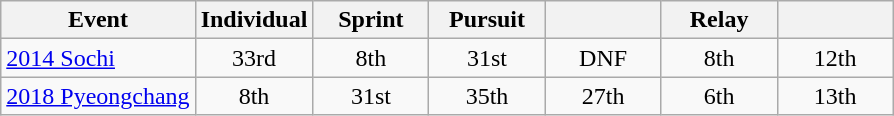<table class="wikitable" style="text-align: center;">
<tr ">
<th>Event</th>
<th style="width:70px;">Individual</th>
<th style="width:70px;">Sprint</th>
<th style="width:70px;">Pursuit</th>
<th style="width:70px;"></th>
<th style="width:70px;">Relay</th>
<th style="width:70px;"></th>
</tr>
<tr>
<td align=left> <a href='#'>2014 Sochi</a></td>
<td>33rd</td>
<td>8th</td>
<td>31st</td>
<td>DNF</td>
<td>8th</td>
<td>12th</td>
</tr>
<tr>
<td align="left"> <a href='#'>2018 Pyeongchang</a></td>
<td>8th</td>
<td>31st</td>
<td>35th</td>
<td>27th</td>
<td>6th</td>
<td>13th</td>
</tr>
</table>
